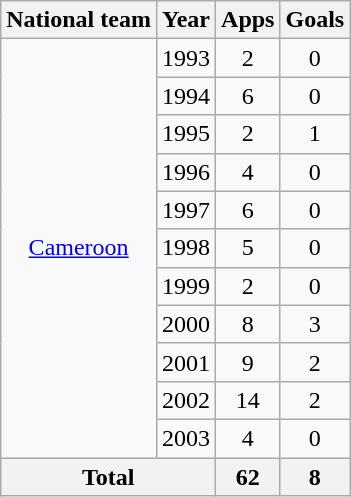<table class="wikitable" style="text-align:center">
<tr>
<th>National team</th>
<th>Year</th>
<th>Apps</th>
<th>Goals</th>
</tr>
<tr>
<td rowspan="11"><a href='#'>Cameroon</a></td>
<td>1993</td>
<td>2</td>
<td>0</td>
</tr>
<tr>
<td>1994</td>
<td>6</td>
<td>0</td>
</tr>
<tr>
<td>1995</td>
<td>2</td>
<td>1</td>
</tr>
<tr>
<td>1996</td>
<td>4</td>
<td>0</td>
</tr>
<tr>
<td>1997</td>
<td>6</td>
<td>0</td>
</tr>
<tr>
<td>1998</td>
<td>5</td>
<td>0</td>
</tr>
<tr>
<td>1999</td>
<td>2</td>
<td>0</td>
</tr>
<tr>
<td>2000</td>
<td>8</td>
<td>3</td>
</tr>
<tr>
<td>2001</td>
<td>9</td>
<td>2</td>
</tr>
<tr>
<td>2002</td>
<td>14</td>
<td>2</td>
</tr>
<tr>
<td>2003</td>
<td>4</td>
<td>0</td>
</tr>
<tr>
<th colspan="2">Total</th>
<th>62</th>
<th>8</th>
</tr>
</table>
